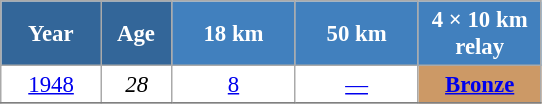<table class="wikitable" style="font-size:95%; text-align:center; border:grey solid 1px; border-collapse:collapse; background:#ffffff;">
<tr>
<th style="background-color:#369; color:white; width:60px;"> Year </th>
<th style="background-color:#369; color:white; width:40px;"> Age </th>
<th style="background-color:#4180be; color:white; width:75px;"> 18 km </th>
<th style="background-color:#4180be; color:white; width:75px;"> 50 km </th>
<th style="background-color:#4180be; color:white; width:75px;"> 4 × 10 km <br> relay </th>
</tr>
<tr>
<td><a href='#'>1948</a></td>
<td><em>28</em></td>
<td><a href='#'>8</a></td>
<td><a href='#'>—</a></td>
<td bgcolor="cc9966"><a href='#'><strong>Bronze</strong></a></td>
</tr>
<tr>
</tr>
</table>
